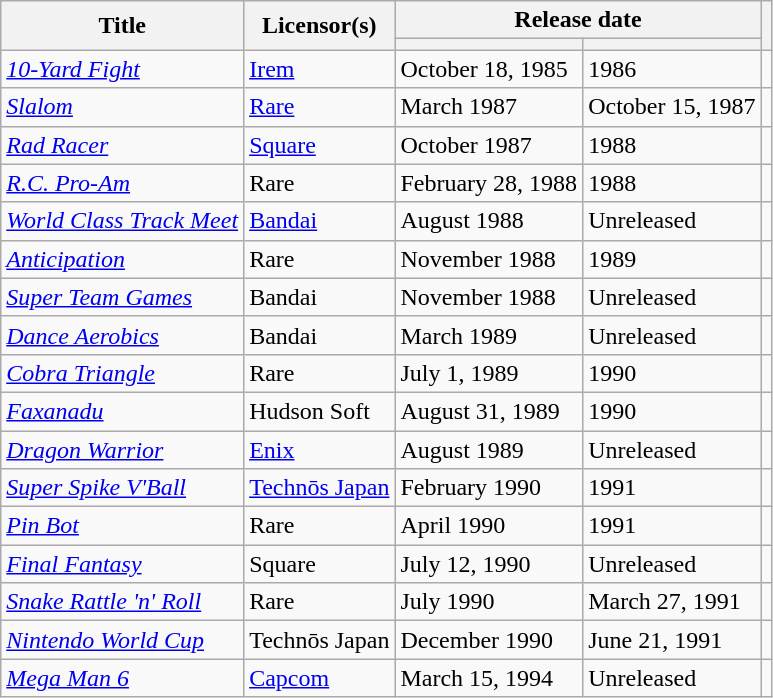<table class="wikitable plainrowheaders sortable">
<tr>
<th rowspan="2" scope="col">Title</th>
<th rowspan="2" scope="col">Licensor(s)</th>
<th colspan="2" data-sort-type="date">Release date</th>
<th rowspan="2" scope="col" class="unsortable"></th>
</tr>
<tr>
<th data-sort-type="date"></th>
<th data-sort-type="date"></th>
</tr>
<tr>
<td><em><a href='#'>10-Yard Fight</a></em></td>
<td><a href='#'>Irem</a></td>
<td>October 18, 1985</td>
<td>1986</td>
<td></td>
</tr>
<tr>
<td><em><a href='#'>Slalom</a></em></td>
<td><a href='#'>Rare</a></td>
<td>March 1987</td>
<td>October 15, 1987</td>
<td></td>
</tr>
<tr>
<td><em><a href='#'>Rad Racer</a></em></td>
<td><a href='#'>Square</a></td>
<td>October 1987</td>
<td>1988</td>
<td></td>
</tr>
<tr>
<td><em><a href='#'>R.C. Pro-Am</a></em></td>
<td>Rare</td>
<td>February 28, 1988</td>
<td>1988</td>
<td></td>
</tr>
<tr>
<td><em><a href='#'>World Class Track Meet</a></em></td>
<td><a href='#'>Bandai</a></td>
<td>August 1988</td>
<td>Unreleased</td>
<td></td>
</tr>
<tr>
<td><em><a href='#'>Anticipation</a></em></td>
<td>Rare</td>
<td>November 1988</td>
<td>1989</td>
<td></td>
</tr>
<tr>
<td><em><a href='#'>Super Team Games</a></em></td>
<td>Bandai</td>
<td>November 1988</td>
<td>Unreleased</td>
<td></td>
</tr>
<tr>
<td><em><a href='#'>Dance Aerobics</a></em></td>
<td>Bandai</td>
<td>March 1989</td>
<td>Unreleased</td>
<td></td>
</tr>
<tr>
<td><em><a href='#'>Cobra Triangle</a></em></td>
<td>Rare</td>
<td>July 1, 1989</td>
<td>1990</td>
<td></td>
</tr>
<tr>
<td><em><a href='#'>Faxanadu</a></em></td>
<td>Hudson Soft</td>
<td>August 31, 1989</td>
<td>1990</td>
<td></td>
</tr>
<tr>
<td><em><a href='#'>Dragon Warrior</a></em></td>
<td><a href='#'>Enix</a></td>
<td>August 1989</td>
<td>Unreleased</td>
<td></td>
</tr>
<tr>
<td><em><a href='#'>Super Spike V'Ball</a></em></td>
<td><a href='#'>Technōs Japan</a></td>
<td>February 1990</td>
<td>1991</td>
<td></td>
</tr>
<tr>
<td><em><a href='#'>Pin Bot</a></em></td>
<td>Rare</td>
<td>April 1990</td>
<td>1991</td>
<td></td>
</tr>
<tr>
<td><em><a href='#'>Final Fantasy</a></em></td>
<td>Square</td>
<td>July 12, 1990</td>
<td>Unreleased</td>
<td></td>
</tr>
<tr>
<td><em><a href='#'>Snake Rattle 'n' Roll</a></em></td>
<td>Rare</td>
<td>July 1990</td>
<td>March 27, 1991</td>
<td></td>
</tr>
<tr>
<td><em><a href='#'>Nintendo World Cup</a></em></td>
<td>Technōs Japan</td>
<td>December 1990</td>
<td>June 21, 1991</td>
<td></td>
</tr>
<tr>
<td><em><a href='#'>Mega Man 6</a></em></td>
<td><a href='#'>Capcom</a></td>
<td>March 15, 1994</td>
<td>Unreleased</td>
<td></td>
</tr>
</table>
